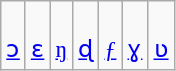<table class="wikitable" style="line-height: 1.2">
<tr align=center>
<td> <br><a href='#'>ɔ</a></td>
<td> <br><a href='#'>ɛ</a></td>
<td> <br><a href='#'>ŋ</a></td>
<td> <br><a href='#'>ɖ</a></td>
<td> <br><a href='#'>ƒ</a></td>
<td> <br><a href='#'>ɣ</a></td>
<td> <br><a href='#'>ʋ</a></td>
</tr>
</table>
